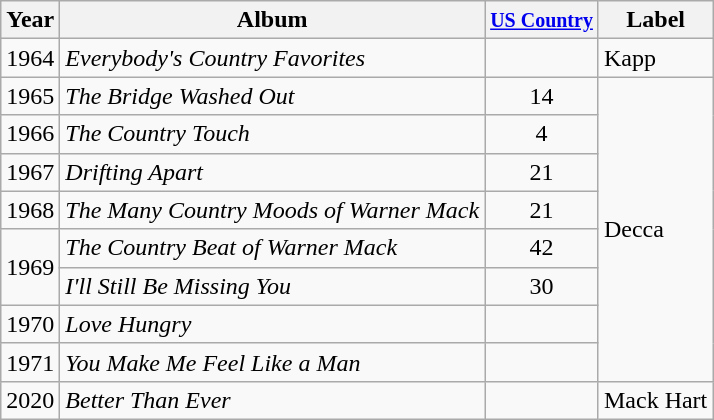<table class="wikitable">
<tr>
<th>Year</th>
<th>Album</th>
<th><small><a href='#'>US Country</a></small></th>
<th>Label</th>
</tr>
<tr>
<td>1964</td>
<td><em>Everybody's Country Favorites</em></td>
<td align="center"></td>
<td>Kapp</td>
</tr>
<tr>
<td>1965</td>
<td><em>The Bridge Washed Out</em></td>
<td align="center">14</td>
<td rowspan="8">Decca</td>
</tr>
<tr>
<td>1966</td>
<td><em>The Country Touch</em></td>
<td align="center">4</td>
</tr>
<tr>
<td>1967</td>
<td><em>Drifting Apart</em></td>
<td align="center">21</td>
</tr>
<tr>
<td>1968</td>
<td><em>The Many Country Moods of Warner Mack</em></td>
<td align="center">21</td>
</tr>
<tr>
<td rowspan="2">1969</td>
<td><em>The Country Beat of Warner Mack</em></td>
<td align="center">42</td>
</tr>
<tr>
<td><em>I'll Still Be Missing You</em></td>
<td align="center">30</td>
</tr>
<tr>
<td>1970</td>
<td><em>Love Hungry</em></td>
<td></td>
</tr>
<tr>
<td>1971</td>
<td><em>You Make Me Feel Like a Man</em></td>
<td></td>
</tr>
<tr>
<td>2020</td>
<td><em>Better Than Ever</em></td>
<td align="center"></td>
<td>Mack Hart</td>
</tr>
</table>
